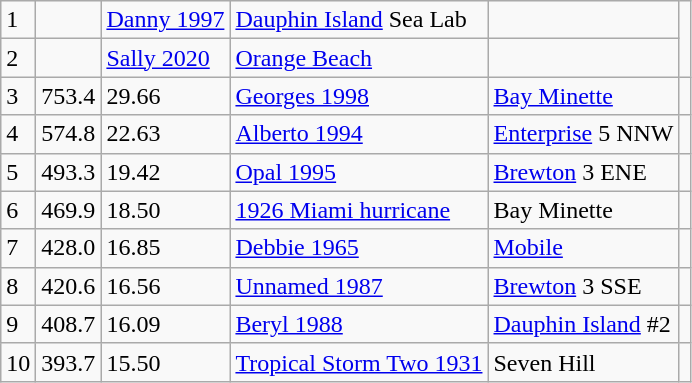<table class="wikitable">
<tr>
<td>1</td>
<td></td>
<td><a href='#'>Danny 1997</a></td>
<td><a href='#'>Dauphin Island</a> Sea Lab</td>
<td></td>
</tr>
<tr>
<td>2</td>
<td></td>
<td><a href='#'>Sally 2020</a></td>
<td><a href='#'>Orange Beach</a></td>
<td></td>
</tr>
<tr>
<td>3</td>
<td>753.4</td>
<td>29.66</td>
<td><a href='#'>Georges 1998</a></td>
<td><a href='#'>Bay Minette</a></td>
<td></td>
</tr>
<tr>
<td>4</td>
<td>574.8</td>
<td>22.63</td>
<td><a href='#'>Alberto 1994</a></td>
<td><a href='#'>Enterprise</a> 5 NNW</td>
<td></td>
</tr>
<tr>
<td>5</td>
<td>493.3</td>
<td>19.42</td>
<td><a href='#'>Opal 1995</a></td>
<td><a href='#'>Brewton</a> 3 ENE</td>
<td></td>
</tr>
<tr>
<td>6</td>
<td>469.9</td>
<td>18.50</td>
<td><a href='#'>1926 Miami hurricane</a></td>
<td>Bay Minette</td>
<td></td>
</tr>
<tr>
<td>7</td>
<td>428.0</td>
<td>16.85</td>
<td><a href='#'>Debbie 1965</a></td>
<td><a href='#'>Mobile</a></td>
<td></td>
</tr>
<tr>
<td>8</td>
<td>420.6</td>
<td>16.56</td>
<td><a href='#'>Unnamed 1987</a></td>
<td><a href='#'>Brewton</a> 3 SSE</td>
<td></td>
</tr>
<tr>
<td>9</td>
<td>408.7</td>
<td>16.09</td>
<td><a href='#'>Beryl 1988</a></td>
<td><a href='#'>Dauphin Island</a> #2</td>
<td></td>
</tr>
<tr>
<td>10</td>
<td>393.7</td>
<td>15.50</td>
<td><a href='#'>Tropical Storm Two 1931</a></td>
<td>Seven Hill</td>
<td></td>
</tr>
</table>
